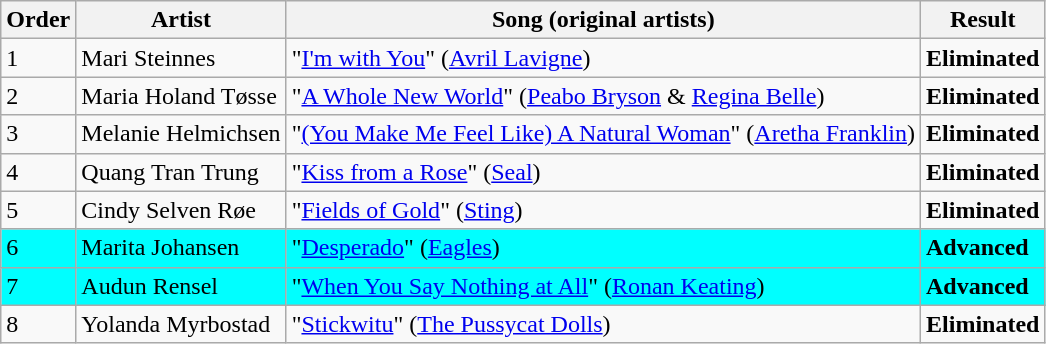<table class=wikitable>
<tr>
<th>Order</th>
<th>Artist</th>
<th>Song (original artists)</th>
<th>Result</th>
</tr>
<tr>
<td>1</td>
<td>Mari Steinnes</td>
<td>"<a href='#'>I'm with You</a>" (<a href='#'>Avril Lavigne</a>)</td>
<td><strong>Eliminated</strong></td>
</tr>
<tr>
<td>2</td>
<td>Maria Holand Tøsse</td>
<td>"<a href='#'>A Whole New World</a>" (<a href='#'>Peabo Bryson</a> & <a href='#'>Regina Belle</a>)</td>
<td><strong>Eliminated</strong></td>
</tr>
<tr>
<td>3</td>
<td>Melanie Helmichsen</td>
<td>"<a href='#'>(You Make Me Feel Like) A Natural Woman</a>" (<a href='#'>Aretha Franklin</a>)</td>
<td><strong>Eliminated</strong></td>
</tr>
<tr>
<td>4</td>
<td>Quang Tran Trung</td>
<td>"<a href='#'>Kiss from a Rose</a>" (<a href='#'>Seal</a>)</td>
<td><strong>Eliminated</strong></td>
</tr>
<tr>
<td>5</td>
<td>Cindy Selven Røe</td>
<td>"<a href='#'>Fields of Gold</a>" (<a href='#'>Sting</a>)</td>
<td><strong>Eliminated</strong></td>
</tr>
<tr style="background:cyan;">
<td>6</td>
<td>Marita Johansen</td>
<td>"<a href='#'>Desperado</a>" (<a href='#'>Eagles</a>)</td>
<td><strong>Advanced</strong></td>
</tr>
<tr style="background:cyan;">
<td>7</td>
<td>Audun Rensel</td>
<td>"<a href='#'>When You Say Nothing at All</a>" (<a href='#'>Ronan Keating</a>)</td>
<td><strong>Advanced</strong></td>
</tr>
<tr>
<td>8</td>
<td>Yolanda Myrbostad</td>
<td>"<a href='#'>Stickwitu</a>" (<a href='#'>The Pussycat Dolls</a>)</td>
<td><strong>Eliminated</strong></td>
</tr>
</table>
